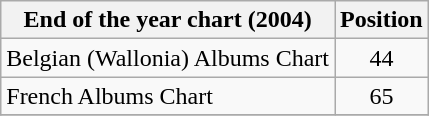<table class="wikitable sortable">
<tr>
<th align="left">End of the year chart (2004)</th>
<th align="center">Position</th>
</tr>
<tr>
<td align="left">Belgian (Wallonia) Albums Chart</td>
<td align="center">44</td>
</tr>
<tr>
<td align="left">French Albums Chart</td>
<td align="center">65</td>
</tr>
<tr>
</tr>
</table>
